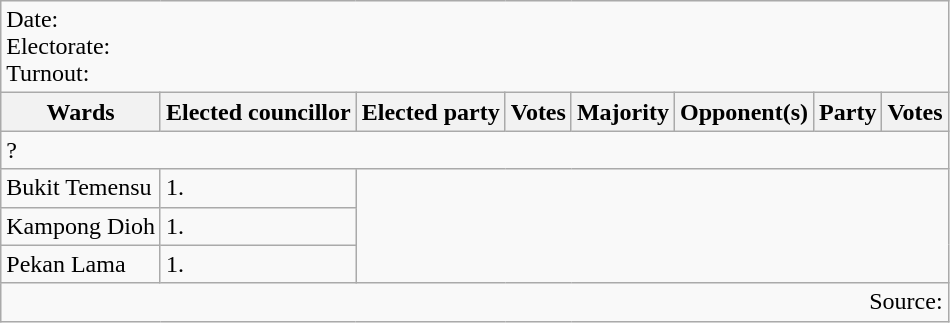<table class=wikitable>
<tr>
<td colspan=8>Date: <br>Electorate: <br>Turnout:</td>
</tr>
<tr>
<th>Wards</th>
<th>Elected councillor</th>
<th>Elected party</th>
<th>Votes</th>
<th>Majority</th>
<th>Opponent(s)</th>
<th>Party</th>
<th>Votes</th>
</tr>
<tr>
<td colspan=8>? </td>
</tr>
<tr>
<td>Bukit Temensu</td>
<td>1.</td>
</tr>
<tr>
<td>Kampong Dioh</td>
<td>1.</td>
</tr>
<tr>
<td>Pekan Lama</td>
<td>1.</td>
</tr>
<tr>
<td colspan=8 align=right>Source:</td>
</tr>
</table>
